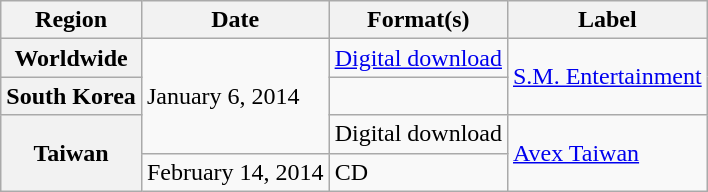<table class="wikitable plainrowheaders">
<tr>
<th scope="col">Region</th>
<th scope="col">Date</th>
<th scope="col">Format(s)</th>
<th scope="col">Label</th>
</tr>
<tr>
<th scope="row">Worldwide</th>
<td rowspan="3">January 6, 2014</td>
<td><a href='#'>Digital download</a></td>
<td rowspan="2"><a href='#'>S.M. Entertainment</a></td>
</tr>
<tr>
<th scope="row">South Korea</th>
<td></td>
</tr>
<tr>
<th scope="row" rowspan="2">Taiwan</th>
<td>Digital download</td>
<td rowspan="2"><a href='#'>Avex Taiwan</a></td>
</tr>
<tr>
<td>February 14, 2014</td>
<td>CD</td>
</tr>
</table>
